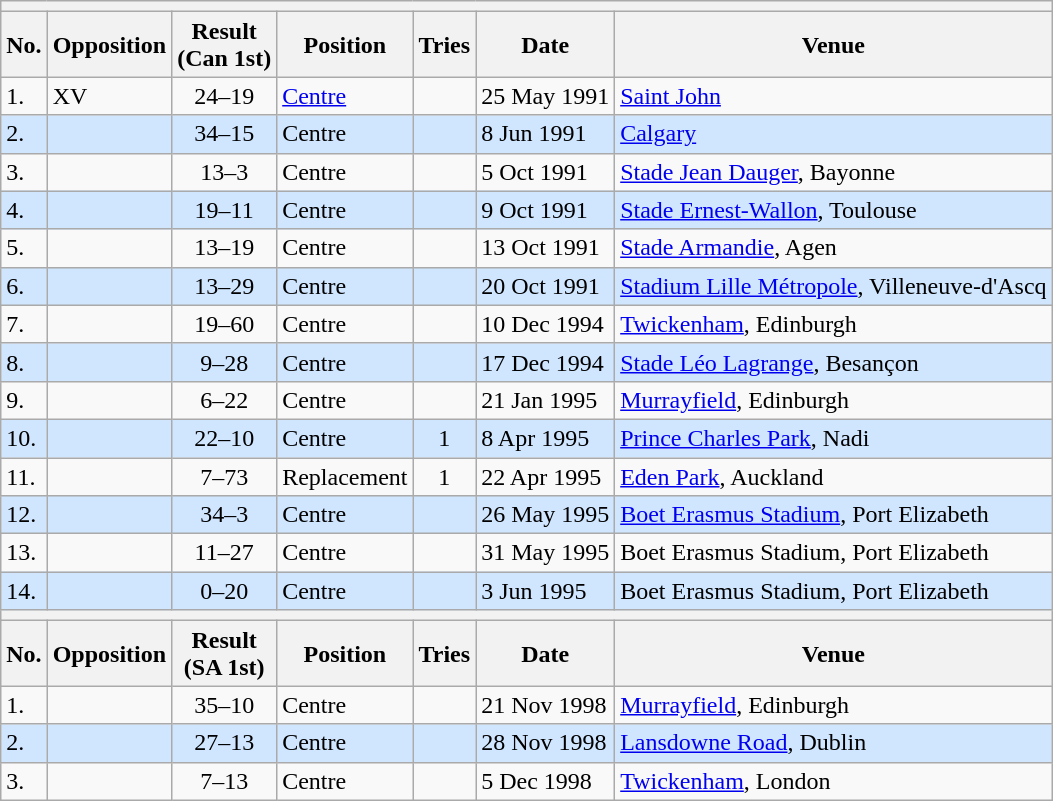<table class="wikitable sortable">
<tr>
<th colspan=7></th>
</tr>
<tr>
<th>No.</th>
<th>Opposition</th>
<th>Result<br>(Can 1st)</th>
<th>Position</th>
<th>Tries</th>
<th>Date</th>
<th>Venue</th>
</tr>
<tr>
<td>1.</td>
<td> XV</td>
<td align="center">24–19</td>
<td><a href='#'>Centre</a></td>
<td></td>
<td>25 May 1991</td>
<td><a href='#'>Saint John</a></td>
</tr>
<tr style="background: #D0E6FF;">
<td>2.</td>
<td></td>
<td align="center">34–15</td>
<td>Centre</td>
<td></td>
<td>8 Jun 1991</td>
<td><a href='#'>Calgary</a></td>
</tr>
<tr>
<td>3.</td>
<td></td>
<td align="center">13–3</td>
<td>Centre</td>
<td></td>
<td>5 Oct 1991</td>
<td><a href='#'>Stade Jean Dauger</a>, Bayonne</td>
</tr>
<tr style="background: #D0E6FF;">
<td>4.</td>
<td></td>
<td align="center">19–11</td>
<td>Centre</td>
<td></td>
<td>9 Oct 1991</td>
<td><a href='#'>Stade Ernest-Wallon</a>, Toulouse</td>
</tr>
<tr>
<td>5.</td>
<td></td>
<td align="center">13–19</td>
<td>Centre</td>
<td></td>
<td>13 Oct 1991</td>
<td><a href='#'>Stade Armandie</a>, Agen</td>
</tr>
<tr style="background: #D0E6FF;">
<td>6.</td>
<td></td>
<td align="center">13–29</td>
<td>Centre</td>
<td></td>
<td>20 Oct 1991</td>
<td><a href='#'>Stadium Lille Métropole</a>, Villeneuve-d'Ascq</td>
</tr>
<tr>
<td>7.</td>
<td></td>
<td align="center">19–60</td>
<td>Centre</td>
<td></td>
<td>10 Dec 1994</td>
<td><a href='#'>Twickenham</a>, Edinburgh</td>
</tr>
<tr style="background: #D0E6FF;">
<td>8.</td>
<td></td>
<td align="center">9–28</td>
<td>Centre</td>
<td></td>
<td>17 Dec 1994</td>
<td><a href='#'>Stade Léo Lagrange</a>, Besançon</td>
</tr>
<tr>
<td>9.</td>
<td></td>
<td align="center">6–22</td>
<td>Centre</td>
<td></td>
<td>21 Jan 1995</td>
<td><a href='#'>Murrayfield</a>, Edinburgh</td>
</tr>
<tr style="background: #D0E6FF;">
<td>10.</td>
<td></td>
<td align="center">22–10</td>
<td>Centre</td>
<td align="center">1</td>
<td>8 Apr 1995</td>
<td><a href='#'>Prince Charles Park</a>, Nadi</td>
</tr>
<tr>
<td>11.</td>
<td></td>
<td align="center">7–73</td>
<td>Replacement</td>
<td align="center">1</td>
<td>22 Apr 1995</td>
<td><a href='#'>Eden Park</a>, Auckland</td>
</tr>
<tr style="background: #D0E6FF;">
<td>12.</td>
<td></td>
<td align="center">34–3</td>
<td>Centre</td>
<td></td>
<td>26 May 1995</td>
<td><a href='#'>Boet Erasmus Stadium</a>, Port Elizabeth</td>
</tr>
<tr>
<td>13.</td>
<td></td>
<td align="center">11–27</td>
<td>Centre</td>
<td></td>
<td>31 May 1995</td>
<td>Boet Erasmus Stadium, Port Elizabeth</td>
</tr>
<tr style="background: #D0E6FF;">
<td>14.</td>
<td></td>
<td align="center">0–20</td>
<td>Centre</td>
<td></td>
<td>3 Jun 1995</td>
<td>Boet Erasmus Stadium, Port Elizabeth</td>
</tr>
<tr>
<th colspan=7></th>
</tr>
<tr>
<th>No.</th>
<th>Opposition</th>
<th>Result<br>(SA 1st)</th>
<th>Position</th>
<th>Tries</th>
<th>Date</th>
<th>Venue</th>
</tr>
<tr>
<td>1.</td>
<td></td>
<td align="center">35–10</td>
<td>Centre</td>
<td></td>
<td>21 Nov 1998</td>
<td><a href='#'>Murrayfield</a>, Edinburgh</td>
</tr>
<tr style="background: #D0E6FF;">
<td>2.</td>
<td></td>
<td align="center">27–13</td>
<td>Centre</td>
<td></td>
<td>28 Nov 1998</td>
<td><a href='#'>Lansdowne Road</a>, Dublin</td>
</tr>
<tr>
<td>3.</td>
<td></td>
<td align="center">7–13</td>
<td>Centre</td>
<td></td>
<td>5 Dec 1998</td>
<td><a href='#'>Twickenham</a>, London</td>
</tr>
</table>
